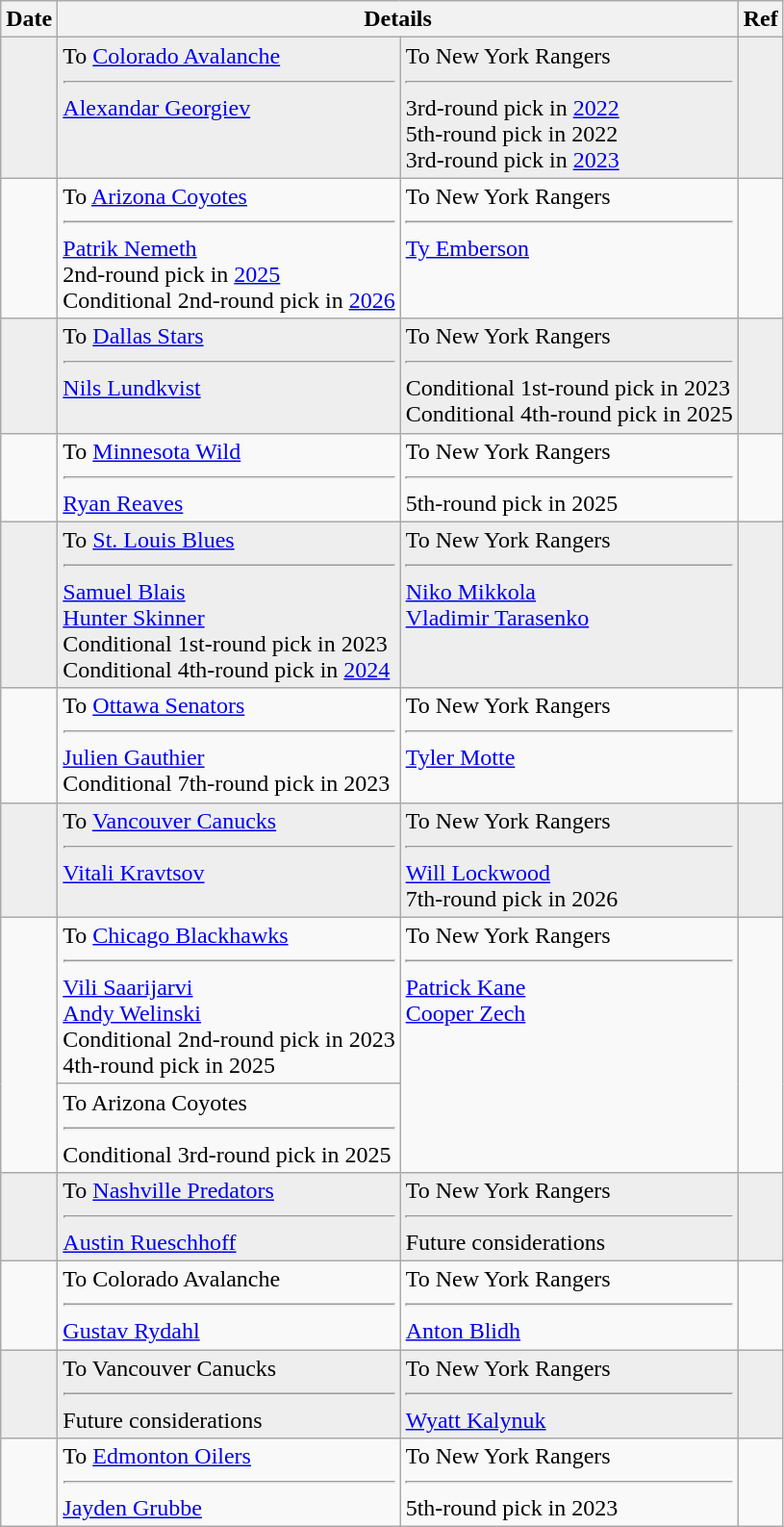<table class="wikitable">
<tr>
<th>Date</th>
<th colspan="2">Details</th>
<th>Ref</th>
</tr>
<tr style="background:#eee;">
<td></td>
<td valign="top">To <a href='#'>Colorado Avalanche</a><hr><a href='#'>Alexandar Georgiev</a></td>
<td valign="top">To New York Rangers<hr>3rd-round pick in <a href='#'>2022</a><br>5th-round pick in 2022<br>3rd-round pick in <a href='#'>2023</a></td>
<td></td>
</tr>
<tr>
<td></td>
<td valign="top">To <a href='#'>Arizona Coyotes</a><hr><a href='#'>Patrik Nemeth</a><br>2nd-round pick in <a href='#'>2025</a><br>Conditional 2nd-round pick in <a href='#'>2026</a></td>
<td valign="top">To New York Rangers<hr><a href='#'>Ty Emberson</a></td>
<td></td>
</tr>
<tr style="background:#eee;">
<td></td>
<td valign="top">To <a href='#'>Dallas Stars</a><hr><a href='#'>Nils Lundkvist</a><br></td>
<td valign="top">To New York Rangers<hr>Conditional 1st-round pick in 2023<br>Conditional 4th-round pick in 2025</td>
<td></td>
</tr>
<tr>
<td></td>
<td valign="top">To <a href='#'>Minnesota Wild</a><hr><a href='#'>Ryan Reaves</a></td>
<td valign="top">To New York Rangers<hr>5th-round pick in 2025</td>
<td></td>
</tr>
<tr style="background:#eee;">
<td></td>
<td valign="top">To <a href='#'>St. Louis Blues</a><hr><a href='#'>Samuel Blais</a><br><a href='#'>Hunter Skinner</a><br>Conditional 1st-round pick in 2023<br>Conditional 4th-round pick in <a href='#'>2024</a></td>
<td valign="top">To New York Rangers<hr><a href='#'>Niko Mikkola</a><br><a href='#'>Vladimir Tarasenko</a></td>
<td></td>
</tr>
<tr>
<td></td>
<td valign="top">To <a href='#'>Ottawa Senators</a><hr><a href='#'>Julien Gauthier</a><br>Conditional 7th-round pick in 2023</td>
<td valign="top">To New York Rangers<hr><a href='#'>Tyler Motte</a></td>
<td></td>
</tr>
<tr style="background:#eee;">
<td></td>
<td valign="top">To <a href='#'>Vancouver Canucks</a><hr><a href='#'>Vitali Kravtsov</a></td>
<td valign="top">To New York Rangers<hr><a href='#'>Will Lockwood</a><br>7th-round pick in 2026</td>
<td></td>
</tr>
<tr>
<td rowspan="2"></td>
<td valign="top">To <a href='#'>Chicago Blackhawks</a><hr><a href='#'>Vili Saarijarvi</a><br><a href='#'>Andy Welinski</a><br>Conditional 2nd-round pick in 2023<br>4th-round pick in 2025</td>
<td valign="top" rowspan="2">To New York Rangers<hr><a href='#'>Patrick Kane</a><br><a href='#'>Cooper Zech</a></td>
<td rowspan="2"></td>
</tr>
<tr>
<td>To Arizona Coyotes<hr>Conditional 3rd-round pick in 2025</td>
</tr>
<tr style="background:#eee;">
<td></td>
<td valign="top">To <a href='#'>Nashville Predators</a><hr><a href='#'>Austin Rueschhoff</a></td>
<td valign="top">To New York Rangers<hr>Future considerations</td>
<td></td>
</tr>
<tr>
<td></td>
<td valign="top">To Colorado Avalanche<hr><a href='#'>Gustav Rydahl</a></td>
<td valign="top">To New York Rangers<hr><a href='#'>Anton Blidh</a></td>
<td></td>
</tr>
<tr style="background:#eee;">
<td></td>
<td valign="top">To Vancouver Canucks<hr>Future considerations</td>
<td valign="top">To New York Rangers<hr><a href='#'>Wyatt Kalynuk</a></td>
<td></td>
</tr>
<tr>
<td></td>
<td valign="top">To <a href='#'>Edmonton Oilers</a><hr><a href='#'>Jayden Grubbe</a></td>
<td valign="top">To New York Rangers<hr>5th-round pick in 2023</td>
<td></td>
</tr>
</table>
